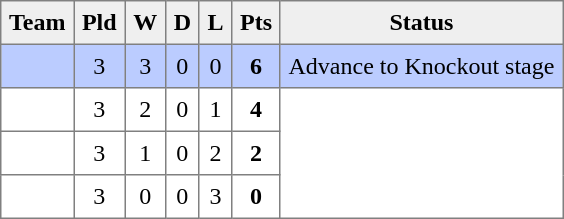<table style=border-collapse:collapse border=1 cellspacing=0 cellpadding=5>
<tr align=center bgcolor=#efefef>
<th>Team</th>
<th>Pld</th>
<th>W</th>
<th>D</th>
<th>L</th>
<th>Pts</th>
<th>Status</th>
</tr>
<tr align=center style="background:#bbccff;">
<td style="text-align:left;"> </td>
<td>3</td>
<td>3</td>
<td>0</td>
<td>0</td>
<td><strong>6</strong></td>
<td rowspan=1>Advance to Knockout stage</td>
</tr>
<tr align=center style="background:#FFFFFF;">
<td style="text-align:left;"> </td>
<td>3</td>
<td>2</td>
<td>0</td>
<td>1</td>
<td><strong>4</strong></td>
<td rowspan=3></td>
</tr>
<tr align=center style="background:#FFFFFF;">
<td style="text-align:left;"> </td>
<td>3</td>
<td>1</td>
<td>0</td>
<td>2</td>
<td><strong>2</strong></td>
</tr>
<tr align=center style="background:#FFFFFF;">
<td style="text-align:left;"> </td>
<td>3</td>
<td>0</td>
<td>0</td>
<td>3</td>
<td><strong>0</strong></td>
</tr>
</table>
